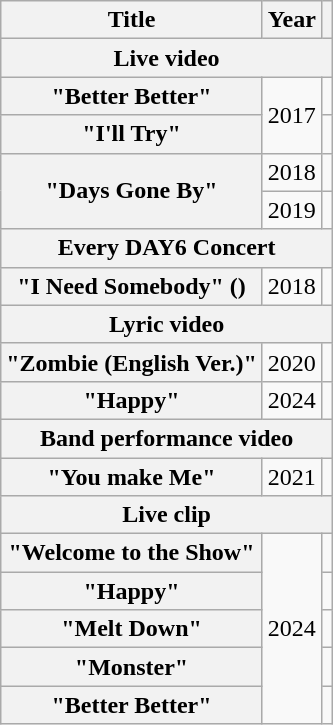<table class="wikitable plainrowheaders" style="text-align:center">
<tr>
<th scope="col">Title</th>
<th scope="col">Year</th>
<th scope="col"></th>
</tr>
<tr>
<th colspan=3>Live video</th>
</tr>
<tr>
<th scope="row">"Better Better"</th>
<td rowspan=2>2017</td>
<td></td>
</tr>
<tr>
<th scope="row">"I'll Try"</th>
<td></td>
</tr>
<tr>
<th scope="row" rowspan=2>"Days Gone By" </th>
<td>2018</td>
<td></td>
</tr>
<tr>
<td>2019</td>
<td></td>
</tr>
<tr>
<th colspan=3>Every DAY6 Concert</th>
</tr>
<tr>
<th scope="row">"I Need Somebody" ()</th>
<td>2018</td>
<td></td>
</tr>
<tr>
<th colspan=3>Lyric video</th>
</tr>
<tr>
<th scope="row">"Zombie (English Ver.)"</th>
<td>2020</td>
<td></td>
</tr>
<tr>
<th scope="row">"Happy"</th>
<td>2024</td>
<td></td>
</tr>
<tr>
<th colspan=3>Band performance video</th>
</tr>
<tr>
<th scope="row">"You make Me"</th>
<td>2021</td>
<td></td>
</tr>
<tr>
<th colspan=3>Live clip</th>
</tr>
<tr>
<th scope="row">"Welcome to the Show"</th>
<td rowspan=5>2024</td>
<td></td>
</tr>
<tr>
<th scope="row">"Happy"</th>
<td></td>
</tr>
<tr>
<th scope="row">"Melt Down" </th>
<td></td>
</tr>
<tr>
<th scope="row">"Monster" </th>
<td></td>
</tr>
<tr>
<th scope="row">"Better Better"</th>
<td></td>
</tr>
</table>
